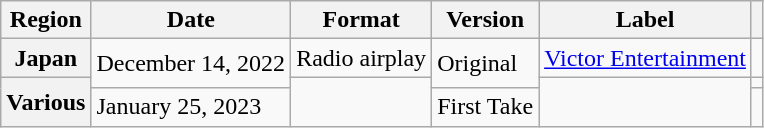<table class="wikitable plainrowheaders">
<tr>
<th scope="col">Region</th>
<th scope="col">Date</th>
<th scope="col">Format</th>
<th>Version</th>
<th scope="col">Label</th>
<th scope="col"></th>
</tr>
<tr>
<th scope="row">Japan</th>
<td rowspan="2">December 14, 2022</td>
<td>Radio airplay</td>
<td rowspan="2">Original</td>
<td><a href='#'>Victor Entertainment</a></td>
<td align="center"></td>
</tr>
<tr>
<th rowspan="2" scope="row">Various</th>
<td rowspan="2"></td>
<td rowspan="2"></td>
<td align="center"></td>
</tr>
<tr>
<td>January 25, 2023</td>
<td>First Take</td>
<td align="center"></td>
</tr>
</table>
